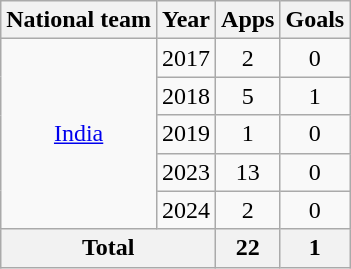<table class="wikitable" style="text-align: center;">
<tr>
<th>National team</th>
<th>Year</th>
<th>Apps</th>
<th>Goals</th>
</tr>
<tr>
<td rowspan="5"><a href='#'>India</a></td>
<td>2017</td>
<td>2</td>
<td>0</td>
</tr>
<tr>
<td>2018</td>
<td>5</td>
<td>1</td>
</tr>
<tr>
<td>2019</td>
<td>1</td>
<td>0</td>
</tr>
<tr>
<td>2023</td>
<td>13</td>
<td>0</td>
</tr>
<tr>
<td>2024</td>
<td>2</td>
<td>0</td>
</tr>
<tr>
<th colspan="2">Total</th>
<th>22</th>
<th>1</th>
</tr>
</table>
